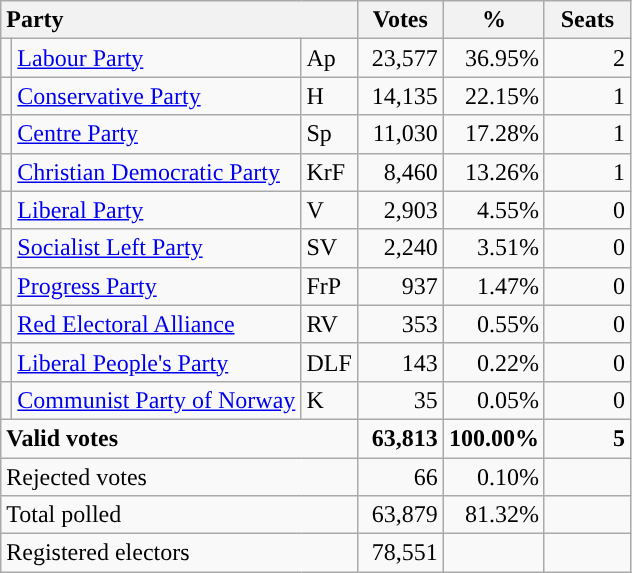<table class="wikitable" border="1" style="text-align:right;">
<tr>
<th style="text-align:left;" colspan=3>Party</th>
<th align=center width="50">Votes</th>
<th align=center width="50">%</th>
<th align=center width="50">Seats</th>
</tr>
<tr>
<td style="color:inherit;background:"></td>
<td align=left><a href='#'>Labour Party</a></td>
<td align=left>Ap</td>
<td>23,577</td>
<td>36.95%</td>
<td>2</td>
</tr>
<tr>
<td style="color:inherit;background:"></td>
<td align=left><a href='#'>Conservative Party</a></td>
<td align=left>H</td>
<td>14,135</td>
<td>22.15%</td>
<td>1</td>
</tr>
<tr>
<td style="color:inherit;background:"></td>
<td align=left><a href='#'>Centre Party</a></td>
<td align=left>Sp</td>
<td>11,030</td>
<td>17.28%</td>
<td>1</td>
</tr>
<tr>
<td style="color:inherit;background:"></td>
<td align=left><a href='#'>Christian Democratic Party</a></td>
<td align=left>KrF</td>
<td>8,460</td>
<td>13.26%</td>
<td>1</td>
</tr>
<tr>
<td style="color:inherit;background:"></td>
<td align=left><a href='#'>Liberal Party</a></td>
<td align=left>V</td>
<td>2,903</td>
<td>4.55%</td>
<td>0</td>
</tr>
<tr>
<td style="color:inherit;background:"></td>
<td align=left><a href='#'>Socialist Left Party</a></td>
<td align=left>SV</td>
<td>2,240</td>
<td>3.51%</td>
<td>0</td>
</tr>
<tr>
<td style="color:inherit;background:"></td>
<td align=left><a href='#'>Progress Party</a></td>
<td align=left>FrP</td>
<td>937</td>
<td>1.47%</td>
<td>0</td>
</tr>
<tr>
<td style="color:inherit;background:"></td>
<td align=left><a href='#'>Red Electoral Alliance</a></td>
<td align=left>RV</td>
<td>353</td>
<td>0.55%</td>
<td>0</td>
</tr>
<tr>
<td style="color:inherit;background:"></td>
<td align=left><a href='#'>Liberal People's Party</a></td>
<td align=left>DLF</td>
<td>143</td>
<td>0.22%</td>
<td>0</td>
</tr>
<tr>
<td style="color:inherit;background:"></td>
<td align=left><a href='#'>Communist Party of Norway</a></td>
<td align=left>K</td>
<td>35</td>
<td>0.05%</td>
<td>0</td>
</tr>
<tr style="font-weight:bold">
<td align=left colspan=3>Valid votes</td>
<td>63,813</td>
<td>100.00%</td>
<td>5</td>
</tr>
<tr>
<td align=left colspan=3>Rejected votes</td>
<td>66</td>
<td>0.10%</td>
<td></td>
</tr>
<tr>
<td align=left colspan=3>Total polled</td>
<td>63,879</td>
<td>81.32%</td>
<td></td>
</tr>
<tr>
<td align=left colspan=3>Registered electors</td>
<td>78,551</td>
<td></td>
<td></td>
</tr>
</table>
